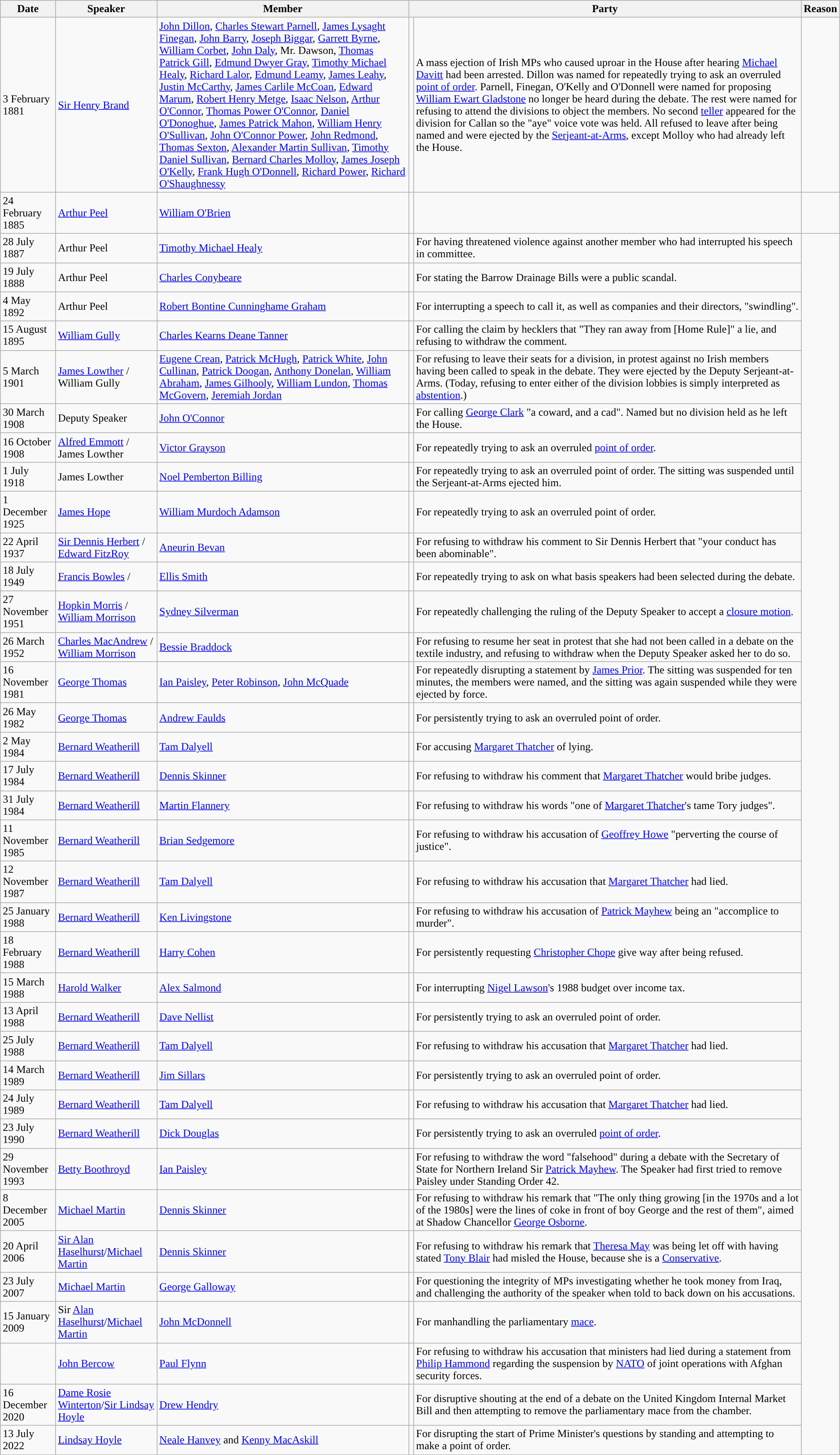<table class="wikitable" style="float: left;">
<tr>
<th>Date</th>
<th>Speaker</th>
<th width=30%>Member</th>
<th colspan=2>Party</th>
<th>Reason</th>
</tr>
<tr>
<td>3 February 1881</td>
<td><a href='#'>Sir Henry Brand</a></td>
<td><a href='#'>John Dillon</a>, <a href='#'>Charles Stewart Parnell</a>, <a href='#'>James Lysaght Finegan</a>, <a href='#'>John Barry</a>, <a href='#'>Joseph Biggar</a>, <a href='#'>Garrett Byrne</a>, <a href='#'>William Corbet</a>, <a href='#'>John Daly</a>, Mr. Dawson, <a href='#'>Thomas Patrick Gill</a>, <a href='#'>Edmund Dwyer Gray</a>, <a href='#'>Timothy Michael Healy</a>, <a href='#'>Richard Lalor</a>, <a href='#'>Edmund Leamy</a>, <a href='#'>James Leahy</a>, <a href='#'>Justin McCarthy</a>, <a href='#'>James Carlile McCoan</a>, <a href='#'>Edward Marum</a>, <a href='#'>Robert Henry Metge</a>, <a href='#'>Isaac Nelson</a>, <a href='#'>Arthur O'Connor</a>, <a href='#'>Thomas Power O'Connor</a>, <a href='#'>Daniel O'Donoghue</a>, <a href='#'>James Patrick Mahon</a>, <a href='#'>William Henry O'Sullivan</a>, <a href='#'>John O'Connor Power</a>, <a href='#'>John Redmond</a>, <a href='#'>Thomas Sexton</a>, <a href='#'>Alexander Martin Sullivan</a>, <a href='#'>Timothy Daniel Sullivan</a>, <a href='#'>Bernard Charles Molloy</a>, <a href='#'>James Joseph O'Kelly</a>, <a href='#'>Frank Hugh O'Donnell</a>, <a href='#'>Richard Power</a>, <a href='#'>Richard O'Shaughnessy</a></td>
<td></td>
<td>A mass ejection of Irish MPs who caused uproar in the House after hearing <a href='#'>Michael Davitt</a> had been arrested. Dillon was named for repeatedly trying to ask an overruled <a href='#'>point of order</a>. Parnell, Finegan, O'Kelly and O'Donnell were named for proposing <a href='#'>William Ewart Gladstone</a> no longer be heard during the debate. The rest were named for refusing to attend the divisions to object the members. No second <a href='#'>teller</a> appeared for the division for Callan so the "aye" voice vote was held. All refused to leave after being named and were ejected by the <a href='#'>Serjeant-at-Arms</a>, except Molloy who had already left the House.</td>
</tr>
<tr>
<td>24 February 1885</td>
<td><a href='#'>Arthur Peel</a></td>
<td><a href='#'>William O'Brien</a></td>
<td style="background-color: "></td>
<td></td>
<td></td>
</tr>
<tr>
<td>28 July 1887</td>
<td>Arthur Peel</td>
<td><a href='#'>Timothy Michael Healy</a></td>
<td></td>
<td>For having threatened violence against another member who had interrupted his speech in committee.</td>
</tr>
<tr>
<td>19 July 1888</td>
<td>Arthur Peel</td>
<td><a href='#'>Charles Conybeare</a></td>
<td></td>
<td>For stating the Barrow Drainage Bills were a public scandal.</td>
</tr>
<tr>
<td>4 May 1892</td>
<td>Arthur Peel</td>
<td><a href='#'>Robert Bontine Cunninghame Graham</a></td>
<td></td>
<td>For interrupting a speech to call it, as well as companies and their directors, "swindling".</td>
</tr>
<tr>
<td>15 August 1895</td>
<td><a href='#'>William Gully</a></td>
<td><a href='#'>Charles Kearns Deane Tanner</a></td>
<td></td>
<td>For calling the claim by hecklers that "They ran away from [Home Rule]" a lie, and refusing to withdraw the comment.</td>
</tr>
<tr>
<td>5 March 1901</td>
<td><a href='#'>James Lowther</a> / William Gully</td>
<td><a href='#'>Eugene Crean</a>, <a href='#'>Patrick McHugh</a>, <a href='#'>Patrick White</a>, <a href='#'>John Cullinan</a>, <a href='#'>Patrick Doogan</a>, <a href='#'>Anthony Donelan</a>, <a href='#'>William Abraham</a>, <a href='#'>James Gilhooly</a>, <a href='#'>William Lundon</a>, <a href='#'>Thomas McGovern</a>, <a href='#'>Jeremiah Jordan</a></td>
<td></td>
<td>For refusing to leave their seats for a division, in protest against no Irish members having been called to speak in the debate. They were ejected by the Deputy Serjeant-at-Arms. (Today, refusing to enter either of the division lobbies is simply interpreted as <a href='#'>abstention</a>.)</td>
</tr>
<tr>
<td>30 March 1908</td>
<td>Deputy Speaker</td>
<td><a href='#'>John O'Connor</a></td>
<td></td>
<td>For calling <a href='#'>George Clark</a> "a coward, and a cad". Named but no division held as he left the House.</td>
</tr>
<tr>
<td>16 October 1908</td>
<td><a href='#'>Alfred Emmott</a> / James Lowther</td>
<td><a href='#'>Victor Grayson</a></td>
<td></td>
<td>For repeatedly trying to ask an overruled <a href='#'>point of order</a>.</td>
</tr>
<tr>
<td>1 July 1918</td>
<td>James Lowther</td>
<td><a href='#'>Noel Pemberton Billing</a></td>
<td></td>
<td>For repeatedly trying to ask an overruled point of order. The sitting was suspended until the Serjeant-at-Arms ejected him.</td>
</tr>
<tr>
<td>1 December 1925</td>
<td><a href='#'>James Hope</a></td>
<td><a href='#'>William Murdoch Adamson</a></td>
<td></td>
<td>For repeatedly trying to ask an overruled point of order.</td>
</tr>
<tr>
<td>22 April 1937</td>
<td><a href='#'>Sir Dennis Herbert</a> / <a href='#'>Edward FitzRoy</a></td>
<td><a href='#'>Aneurin Bevan</a></td>
<td></td>
<td>For refusing to withdraw his comment to Sir Dennis Herbert that "your conduct has been abominable".</td>
</tr>
<tr>
<td>18 July 1949</td>
<td><a href='#'>Francis Bowles</a> / </td>
<td><a href='#'>Ellis Smith</a></td>
<td></td>
<td>For repeatedly trying to ask on what basis speakers had been selected during the debate.</td>
</tr>
<tr>
<td>27 November 1951</td>
<td><a href='#'>Hopkin Morris</a> / <a href='#'>William Morrison</a></td>
<td><a href='#'>Sydney Silverman</a></td>
<td></td>
<td>For repeatedly challenging the ruling of the Deputy Speaker to accept a <a href='#'>closure motion</a>.</td>
</tr>
<tr>
<td>26 March 1952</td>
<td><a href='#'>Charles MacAndrew</a> / <a href='#'>William Morrison</a></td>
<td><a href='#'>Bessie Braddock</a></td>
<td></td>
<td>For refusing to resume her seat in protest that she had not been called in a debate on the textile industry, and refusing to withdraw when the Deputy Speaker asked her to do so.</td>
</tr>
<tr>
<td>16 November 1981</td>
<td><a href='#'>George Thomas</a></td>
<td><a href='#'>Ian Paisley</a>, <a href='#'>Peter Robinson</a>, <a href='#'>John McQuade</a></td>
<td></td>
<td>For repeatedly disrupting a statement by <a href='#'>James Prior</a>. The sitting was suspended for ten minutes, the members were named, and the sitting was again suspended while they were ejected by force.</td>
</tr>
<tr>
<td>26 May 1982</td>
<td><a href='#'>George Thomas</a></td>
<td><a href='#'>Andrew Faulds</a></td>
<td></td>
<td>For persistently trying to ask an overruled point of order.</td>
</tr>
<tr>
<td>2 May 1984</td>
<td><a href='#'>Bernard Weatherill</a></td>
<td><a href='#'>Tam Dalyell</a></td>
<td></td>
<td>For accusing <a href='#'>Margaret Thatcher</a> of lying.</td>
</tr>
<tr>
<td>17 July 1984</td>
<td><a href='#'>Bernard Weatherill</a></td>
<td><a href='#'>Dennis Skinner</a></td>
<td></td>
<td>For refusing to withdraw his comment that <a href='#'>Margaret Thatcher</a> would bribe judges.</td>
</tr>
<tr>
<td>31 July 1984</td>
<td><a href='#'>Bernard Weatherill</a></td>
<td><a href='#'>Martin Flannery</a></td>
<td></td>
<td>For refusing to withdraw his words "one of <a href='#'>Margaret Thatcher</a>'s tame Tory judges".</td>
</tr>
<tr>
<td>11 November 1985</td>
<td><a href='#'>Bernard Weatherill</a></td>
<td><a href='#'>Brian Sedgemore</a></td>
<td></td>
<td>For refusing to withdraw his accusation of <a href='#'>Geoffrey Howe</a> "perverting the course of justice".</td>
</tr>
<tr>
<td>12 November 1987</td>
<td><a href='#'>Bernard Weatherill</a></td>
<td><a href='#'>Tam Dalyell</a></td>
<td></td>
<td>For refusing to withdraw his accusation that <a href='#'>Margaret Thatcher</a> had lied.</td>
</tr>
<tr>
<td>25 January 1988</td>
<td><a href='#'>Bernard Weatherill</a></td>
<td><a href='#'>Ken Livingstone</a></td>
<td></td>
<td>For refusing to withdraw his accusation of <a href='#'>Patrick Mayhew</a> being an "accomplice to murder".</td>
</tr>
<tr>
<td>18 February 1988</td>
<td><a href='#'>Bernard Weatherill</a></td>
<td><a href='#'>Harry Cohen</a></td>
<td></td>
<td>For persistently requesting <a href='#'>Christopher Chope</a> give way after being refused.</td>
</tr>
<tr>
<td>15 March 1988</td>
<td><a href='#'>Harold Walker</a></td>
<td><a href='#'>Alex Salmond</a></td>
<td></td>
<td>For interrupting <a href='#'>Nigel Lawson</a>'s 1988 budget over income tax.</td>
</tr>
<tr>
<td>13 April 1988</td>
<td><a href='#'>Bernard Weatherill</a></td>
<td><a href='#'>Dave Nellist</a></td>
<td></td>
<td>For persistently trying to ask an overruled point of order.</td>
</tr>
<tr>
<td>25 July 1988</td>
<td><a href='#'>Bernard Weatherill</a></td>
<td><a href='#'>Tam Dalyell</a></td>
<td></td>
<td>For refusing to withdraw his accusation that <a href='#'>Margaret Thatcher</a> had lied.</td>
</tr>
<tr>
<td>14 March 1989</td>
<td><a href='#'>Bernard Weatherill</a></td>
<td><a href='#'>Jim Sillars</a></td>
<td></td>
<td>For persistently trying to ask an overruled point of order.</td>
</tr>
<tr>
<td>24 July 1989</td>
<td><a href='#'>Bernard Weatherill</a></td>
<td><a href='#'>Tam Dalyell</a></td>
<td></td>
<td>For refusing to withdraw his accusation that <a href='#'>Margaret Thatcher</a> had lied.</td>
</tr>
<tr>
<td>23 July 1990</td>
<td><a href='#'>Bernard Weatherill</a></td>
<td><a href='#'>Dick Douglas</a></td>
<td></td>
<td>For persistently trying to ask an overruled <a href='#'>point of order</a>.</td>
</tr>
<tr>
<td>29 November 1993</td>
<td><a href='#'>Betty Boothroyd</a></td>
<td><a href='#'>Ian Paisley</a></td>
<td></td>
<td>For refusing to withdraw the word "falsehood" during a debate with the Secretary of State for Northern Ireland Sir <a href='#'>Patrick Mayhew</a>. The Speaker had first tried to remove Paisley under Standing Order 42.</td>
</tr>
<tr>
<td>8 December 2005</td>
<td><a href='#'>Michael Martin</a></td>
<td><a href='#'>Dennis Skinner</a></td>
<td></td>
<td>For refusing to withdraw his remark that "The only thing growing [in the 1970s and a lot of the 1980s] were the lines of coke in front of boy George and the rest of them", aimed at Shadow Chancellor <a href='#'>George Osborne</a>.</td>
</tr>
<tr>
<td>20 April 2006</td>
<td><a href='#'>Sir Alan Haselhurst</a>/<a href='#'>Michael Martin</a></td>
<td><a href='#'>Dennis Skinner</a></td>
<td></td>
<td>For refusing to withdraw his remark that <a href='#'>Theresa May</a> was being let off with having stated <a href='#'>Tony Blair</a> had misled the House, because she is a <a href='#'>Conservative</a>.</td>
</tr>
<tr>
<td>23 July 2007</td>
<td><a href='#'>Michael Martin</a></td>
<td><a href='#'>George Galloway</a></td>
<td></td>
<td>For questioning the integrity of MPs investigating whether he took money from Iraq, and challenging the authority of the speaker when told to back down on his accusations.</td>
</tr>
<tr>
<td>15 January 2009</td>
<td>Sir <a href='#'>Alan Haselhurst</a>/<a href='#'>Michael Martin</a></td>
<td><a href='#'>John McDonnell</a></td>
<td></td>
<td>For manhandling the parliamentary <a href='#'>mace</a>.</td>
</tr>
<tr>
<td></td>
<td><a href='#'>John Bercow</a></td>
<td><a href='#'>Paul Flynn</a></td>
<td></td>
<td>For refusing to withdraw his accusation that ministers had lied during a statement from <a href='#'>Philip Hammond</a> regarding the suspension by <a href='#'>NATO</a> of joint operations with Afghan security forces.</td>
</tr>
<tr>
<td>16 December 2020</td>
<td><a href='#'>Dame Rosie Winterton</a>/<a href='#'>Sir Lindsay Hoyle</a></td>
<td><a href='#'>Drew Hendry</a></td>
<td></td>
<td>For disruptive shouting at the end of a debate on the United Kingdom Internal Market Bill and then attempting to remove the parliamentary mace from the chamber.</td>
</tr>
<tr>
<td>13 July 2022</td>
<td><a href='#'>Lindsay Hoyle</a></td>
<td><a href='#'>Neale Hanvey</a> and <a href='#'>Kenny MacAskill</a></td>
<td></td>
<td>For disrupting the start of Prime Minister's questions by standing and attempting to make a point of order.</td>
</tr>
<tr>
</tr>
</table>
